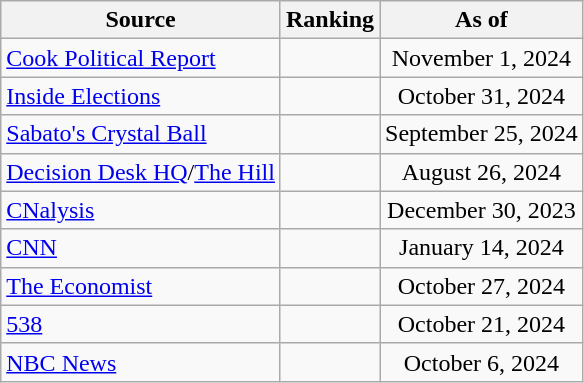<table class="wikitable" style="text-align:center">
<tr>
<th>Source</th>
<th>Ranking</th>
<th>As of</th>
</tr>
<tr>
<td align=left><a href='#'>Cook Political Report</a></td>
<td></td>
<td>November 1, 2024</td>
</tr>
<tr>
<td align=left><a href='#'>Inside Elections</a></td>
<td></td>
<td>October 31, 2024</td>
</tr>
<tr>
<td align=left><a href='#'>Sabato's Crystal Ball</a></td>
<td></td>
<td>September 25, 2024</td>
</tr>
<tr>
<td align=left><a href='#'>Decision Desk HQ</a>/<a href='#'>The Hill</a></td>
<td></td>
<td>August 26, 2024</td>
</tr>
<tr>
<td align=left><a href='#'>CNalysis</a></td>
<td></td>
<td>December 30, 2023</td>
</tr>
<tr>
<td align=left><a href='#'>CNN</a></td>
<td></td>
<td>January 14, 2024</td>
</tr>
<tr>
<td align=left><a href='#'>The Economist</a></td>
<td></td>
<td>October 27, 2024</td>
</tr>
<tr>
<td align="left"><a href='#'>538</a></td>
<td></td>
<td>October 21, 2024</td>
</tr>
<tr>
<td align="left"><a href='#'>NBC News</a></td>
<td></td>
<td>October 6, 2024</td>
</tr>
</table>
